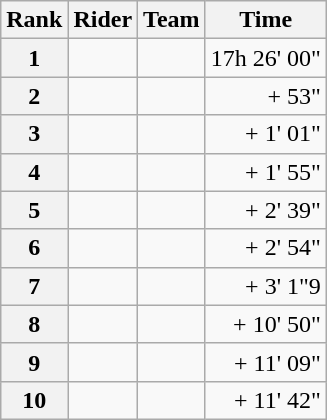<table class="wikitable" margin-bottom:0;">
<tr>
<th scope="col">Rank</th>
<th scope="col">Rider</th>
<th scope="col">Team</th>
<th scope="col">Time</th>
</tr>
<tr>
<th scope="row">1</th>
<td> </td>
<td></td>
<td align="right">17h 26' 00"</td>
</tr>
<tr>
<th scope="row">2</th>
<td></td>
<td></td>
<td align="right">+ 53"</td>
</tr>
<tr>
<th scope="row">3</th>
<td></td>
<td></td>
<td align="right">+ 1' 01"</td>
</tr>
<tr>
<th scope="row">4</th>
<td></td>
<td></td>
<td align="right">+ 1' 55"</td>
</tr>
<tr>
<th scope="row">5</th>
<td></td>
<td></td>
<td align="right">+ 2' 39"</td>
</tr>
<tr>
<th scope="row">6</th>
<td></td>
<td></td>
<td align="right">+ 2' 54"</td>
</tr>
<tr>
<th scope="row">7</th>
<td></td>
<td></td>
<td align="right">+ 3' 1"9</td>
</tr>
<tr>
<th scope="row">8</th>
<td></td>
<td></td>
<td align="right">+ 10' 50"</td>
</tr>
<tr>
<th scope="row">9</th>
<td></td>
<td></td>
<td align="right">+ 11' 09"</td>
</tr>
<tr>
<th scope="row">10</th>
<td></td>
<td></td>
<td align="right">+ 11' 42"</td>
</tr>
</table>
